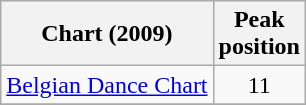<table class="wikitable">
<tr>
<th align="left">Chart (2009)</th>
<th align="left">Peak<br>position</th>
</tr>
<tr>
<td align="left"><a href='#'>Belgian Dance Chart</a></td>
<td align="center">11</td>
</tr>
<tr>
</tr>
</table>
